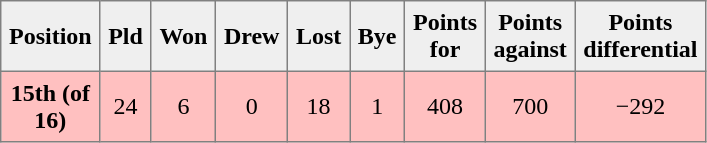<table style=border-collapse:collapse border=1 cellspacing=0 cellpadding=5>
<tr style="text-align:center; background:#efefef;">
<th width=20>Position</th>
<th width=20>Pld</th>
<th width=20>Won</th>
<th width=20>Drew</th>
<th width=20>Lost</th>
<th width=20>Bye</th>
<th width=20>Points for</th>
<th width=20>Points against</th>
<th width=25>Points differential</th>
</tr>
<tr style="text-align:center; background:#ffc0c0;">
<td><strong>15th (of 16)</strong></td>
<td>24</td>
<td>6</td>
<td>0</td>
<td>18</td>
<td>1</td>
<td>408</td>
<td>700</td>
<td>−292</td>
</tr>
</table>
